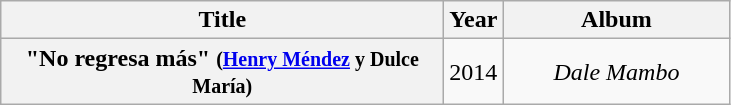<table class="wikitable plainrowheaders" style="text-align:center;">
<tr>
<th scope="col" style="width:18em;">Title</th>
<th scope="col" style="width:1em;">Year</th>
<th scope="col" style="width:9em;">Album</th>
</tr>
<tr>
<th scope="row">"No regresa más" <small>(<a href='#'>Henry Méndez</a> y Dulce María)</small></th>
<td>2014</td>
<td><em>Dale Mambo</em></td>
</tr>
</table>
